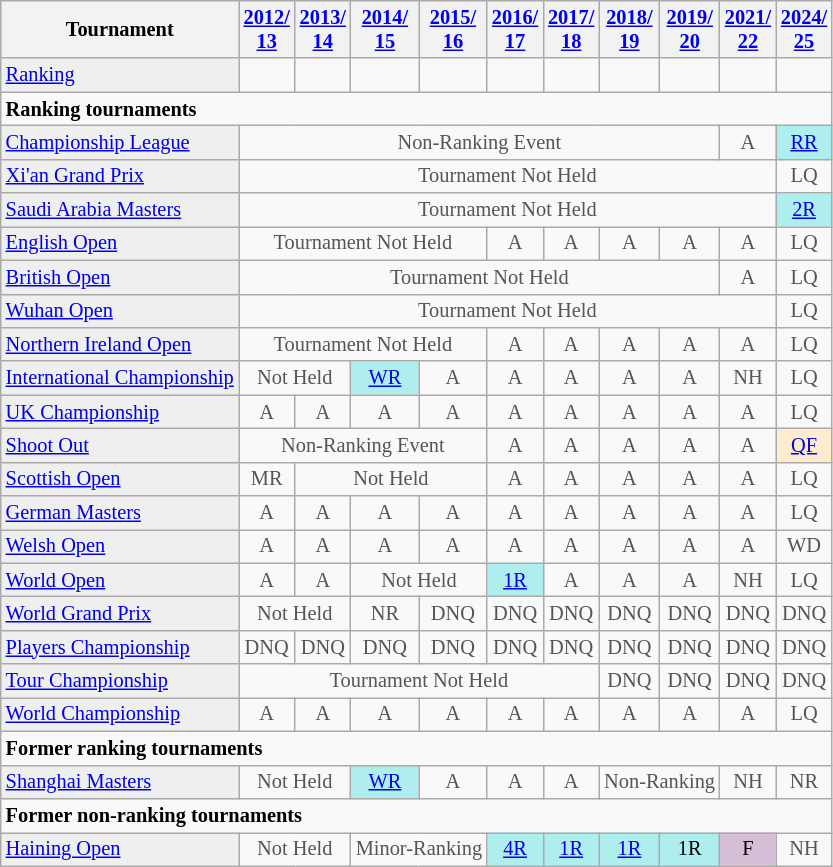<table class="wikitable" style="font-size:85%;">
<tr>
<th>Tournament</th>
<th><a href='#'>2012/<br>13</a></th>
<th><a href='#'>2013/<br>14</a></th>
<th><a href='#'>2014/<br>15</a></th>
<th><a href='#'>2015/<br>16</a></th>
<th><a href='#'>2016/<br>17</a></th>
<th><a href='#'>2017/<br>18</a></th>
<th><a href='#'>2018/<br>19</a></th>
<th><a href='#'>2019/<br>20</a></th>
<th><a href='#'>2021/<br>22</a></th>
<th><a href='#'>2024/<br>25</a></th>
</tr>
<tr>
<td style="background:#EFEFEF;"><a href='#'>Ranking</a></td>
<td align="center"></td>
<td align="center"></td>
<td align="center"></td>
<td align="center"></td>
<td align="center"></td>
<td align="center"></td>
<td align="center"></td>
<td align="center"></td>
<td align="center"></td>
<td align="center"></td>
</tr>
<tr>
<td colspan="20"><strong>Ranking tournaments</strong></td>
</tr>
<tr>
<td style="background:#EFEFEF;"><a href='#'>Championship League</a></td>
<td align="center" colspan="8" style="color:#555555;">Non-Ranking Event</td>
<td align="center" style="color:#555555;">A</td>
<td align="center" style="background:#afeeee;"><a href='#'>RR</a></td>
</tr>
<tr>
<td style="background:#EFEFEF;"><a href='#'>Xi'an Grand Prix</a></td>
<td align="center" colspan="9" style="color:#555555;">Tournament Not Held</td>
<td align="center" style="color:#555555;">LQ</td>
</tr>
<tr>
<td style="background:#EFEFEF;"><a href='#'>Saudi Arabia Masters</a></td>
<td align="center" colspan="9" style="color:#555555;">Tournament Not Held</td>
<td align="center" style="background:#afeeee;"><a href='#'>2R</a></td>
</tr>
<tr>
<td style="background:#EFEFEF;"><a href='#'>English Open</a></td>
<td align="center" colspan="4" style="color:#555555;">Tournament Not Held</td>
<td align="center" style="color:#555555;">A</td>
<td align="center" style="color:#555555;">A</td>
<td align="center" style="color:#555555;">A</td>
<td align="center" style="color:#555555;">A</td>
<td align="center" style="color:#555555;">A</td>
<td align="center" style="color:#555555;">LQ</td>
</tr>
<tr>
<td style="background:#EFEFEF;"><a href='#'>British Open</a></td>
<td align="center" colspan="8" style="color:#555555;">Tournament Not Held</td>
<td align="center" style="color:#555555;">A</td>
<td align="center" style="color:#555555;">LQ</td>
</tr>
<tr>
<td style="background:#EFEFEF;"><a href='#'>Wuhan Open</a></td>
<td align="center" colspan="9" style="color:#555555;">Tournament Not Held</td>
<td align="center" style="color:#555555;">LQ</td>
</tr>
<tr>
<td style="background:#EFEFEF;"><a href='#'>Northern Ireland Open</a></td>
<td align="center" colspan="4" style="color:#555555;">Tournament Not Held</td>
<td align="center" style="color:#555555;">A</td>
<td align="center" style="color:#555555;">A</td>
<td align="center" style="color:#555555;">A</td>
<td align="center" style="color:#555555;">A</td>
<td align="center" style="color:#555555;">A</td>
<td align="center" style="color:#555555;">LQ</td>
</tr>
<tr>
<td style="background:#EFEFEF;"><a href='#'>International Championship</a></td>
<td align="center" colspan="2" style="color:#555555;">Not Held</td>
<td align="center" style="background:#afeeee;"><a href='#'>WR</a></td>
<td align="center" style="color:#555555;">A</td>
<td align="center" style="color:#555555;">A</td>
<td align="center" style="color:#555555;">A</td>
<td align="center" style="color:#555555;">A</td>
<td align="center" style="color:#555555;">A</td>
<td align="center" style="color:#555555;">NH</td>
<td align="center" style="color:#555555;">LQ</td>
</tr>
<tr>
<td style="background:#EFEFEF;"><a href='#'>UK Championship</a></td>
<td align="center" style="color:#555555;">A</td>
<td align="center" style="color:#555555;">A</td>
<td align="center" style="color:#555555;">A</td>
<td align="center" style="color:#555555;">A</td>
<td align="center" style="color:#555555;">A</td>
<td align="center" style="color:#555555;">A</td>
<td align="center" style="color:#555555;">A</td>
<td align="center" style="color:#555555;">A</td>
<td align="center" style="color:#555555;">A</td>
<td align="center" style="color:#555555;">LQ</td>
</tr>
<tr>
<td style="background:#EFEFEF;"><a href='#'>Shoot Out</a></td>
<td align="center" colspan="4" style="color:#555555;">Non-Ranking Event</td>
<td align="center" style="color:#555555;">A</td>
<td align="center" style="color:#555555;">A</td>
<td align="center" style="color:#555555;">A</td>
<td align="center" style="color:#555555;">A</td>
<td align="center" style="color:#555555;">A</td>
<td align="center" style="background:#ffebcd;"><a href='#'>QF</a></td>
</tr>
<tr>
<td style="background:#EFEFEF;"><a href='#'>Scottish Open</a></td>
<td align="center" style="color:#555555;">MR</td>
<td align="center" colspan="3" style="color:#555555;">Not Held</td>
<td align="center" style="color:#555555;">A</td>
<td align="center" style="color:#555555;">A</td>
<td align="center" style="color:#555555;">A</td>
<td align="center" style="color:#555555;">A</td>
<td align="center" style="color:#555555;">A</td>
<td align="center" style="color:#555555;">LQ</td>
</tr>
<tr>
<td style="background:#EFEFEF;"><a href='#'>German Masters</a></td>
<td align="center" style="color:#555555;">A</td>
<td align="center" style="color:#555555;">A</td>
<td align="center" style="color:#555555;">A</td>
<td align="center" style="color:#555555;">A</td>
<td align="center" style="color:#555555;">A</td>
<td align="center" style="color:#555555;">A</td>
<td align="center" style="color:#555555;">A</td>
<td align="center" style="color:#555555;">A</td>
<td align="center" style="color:#555555;">A</td>
<td align="center" style="color:#555555;">LQ</td>
</tr>
<tr>
<td style="background:#EFEFEF;"><a href='#'>Welsh Open</a></td>
<td align="center" style="color:#555555;">A</td>
<td align="center" style="color:#555555;">A</td>
<td align="center" style="color:#555555;">A</td>
<td align="center" style="color:#555555;">A</td>
<td align="center" style="color:#555555;">A</td>
<td align="center" style="color:#555555;">A</td>
<td align="center" style="color:#555555;">A</td>
<td align="center" style="color:#555555;">A</td>
<td align="center" style="color:#555555;">A</td>
<td align="center" style="color:#555555;">WD</td>
</tr>
<tr>
<td style="background:#EFEFEF;"><a href='#'>World Open</a></td>
<td align="center" style="color:#555555;">A</td>
<td align="center" style="color:#555555;">A</td>
<td align="center" colspan="2" style="color:#555555;">Not Held</td>
<td align="center" style="background:#afeeee;"><a href='#'>1R</a></td>
<td align="center" style="color:#555555;">A</td>
<td align="center" style="color:#555555;">A</td>
<td align="center" style="color:#555555;">A</td>
<td align="center" style="color:#555555;">NH</td>
<td align="center" style="color:#555555;">LQ</td>
</tr>
<tr>
<td style="background:#EFEFEF;"><a href='#'>World Grand Prix</a></td>
<td align="center" colspan="2" style="color:#555555;">Not Held</td>
<td align="center" style="color:#555555;">NR</td>
<td align="center" style="color:#555555;">DNQ</td>
<td align="center" style="color:#555555;">DNQ</td>
<td align="center" style="color:#555555;">DNQ</td>
<td align="center" style="color:#555555;">DNQ</td>
<td align="center" style="color:#555555;">DNQ</td>
<td align="center" style="color:#555555;">DNQ</td>
<td align="center" style="color:#555555;">DNQ</td>
</tr>
<tr>
<td style="background:#EFEFEF;"><a href='#'>Players Championship</a></td>
<td align="center" style="color:#555555;">DNQ</td>
<td align="center" style="color:#555555;">DNQ</td>
<td align="center" style="color:#555555;">DNQ</td>
<td align="center" style="color:#555555;">DNQ</td>
<td align="center" style="color:#555555;">DNQ</td>
<td align="center" style="color:#555555;">DNQ</td>
<td align="center" style="color:#555555;">DNQ</td>
<td align="center" style="color:#555555;">DNQ</td>
<td align="center" style="color:#555555;">DNQ</td>
<td align="center" style="color:#555555;">DNQ</td>
</tr>
<tr>
<td style="background:#EFEFEF;"><a href='#'>Tour Championship</a></td>
<td align="center" colspan="6" style="color:#555555;">Tournament Not Held</td>
<td align="center" style="color:#555555;">DNQ</td>
<td align="center" style="color:#555555;">DNQ</td>
<td align="center" style="color:#555555;">DNQ</td>
<td align="center" style="color:#555555;">DNQ</td>
</tr>
<tr>
<td style="background:#EFEFEF;"><a href='#'>World Championship</a></td>
<td align="center" style="color:#555555;">A</td>
<td align="center" style="color:#555555;">A</td>
<td align="center" style="color:#555555;">A</td>
<td align="center" style="color:#555555;">A</td>
<td align="center" style="color:#555555;">A</td>
<td align="center" style="color:#555555;">A</td>
<td align="center" style="color:#555555;">A</td>
<td align="center" style="color:#555555;">A</td>
<td align="center" style="color:#555555;">A</td>
<td align="center" style="color:#555555;">LQ</td>
</tr>
<tr>
<td colspan="20"><strong>Former ranking tournaments</strong></td>
</tr>
<tr>
<td style="background:#EFEFEF;"><a href='#'>Shanghai Masters</a></td>
<td align="center" colspan="2" style="color:#555555;">Not Held</td>
<td align="center" style="background:#afeeee;"><a href='#'>WR</a></td>
<td align="center" style="color:#555555;">A</td>
<td align="center" style="color:#555555;">A</td>
<td align="center" style="color:#555555;">A</td>
<td align="center" colspan="2" style="color:#555555;">Non-Ranking</td>
<td align="center" style="color:#555555;">NH</td>
<td align="center" style="color:#555555;">NR</td>
</tr>
<tr>
<td colspan="20"><strong>Former non-ranking tournaments</strong></td>
</tr>
<tr>
<td style="background:#EFEFEF;"><a href='#'>Haining Open</a></td>
<td align="center" colspan="2" style="color:#555555;">Not Held</td>
<td align="center" colspan="2" style="color:#555555;">Minor-Ranking</td>
<td align="center" style="background:#afeeee;"><a href='#'>4R</a></td>
<td align="center" style="background:#afeeee;"><a href='#'>1R</a></td>
<td align="center" style="background:#afeeee;"><a href='#'>1R</a></td>
<td align="center" style="background:#afeeee;">1R</td>
<td align="center" style="background:thistle;">F</td>
<td align="center" style="color:#555555;">NH</td>
</tr>
</table>
